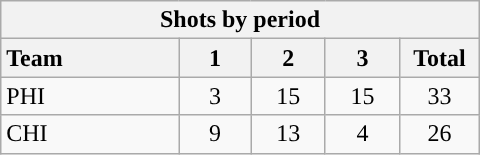<table class="wikitable" style="width:20em; text-align:right;">
<tr>
<th colspan=5>Shots by period</th>
</tr>
<tr>
<th style="width:8em; text-align:left;">Team</th>
<th style="width:3em;">1</th>
<th style="width:3em;">2</th>
<th style="width:3em;">3</th>
<th style="width:3em;">Total</th>
</tr>
<tr style="text-align:center;">
<td style="text-align:left;">PHI</td>
<td>3</td>
<td>15</td>
<td>15</td>
<td>33</td>
</tr>
<tr style="text-align:center;">
<td style="text-align:left;">CHI</td>
<td>9</td>
<td>13</td>
<td>4</td>
<td>26</td>
</tr>
</table>
